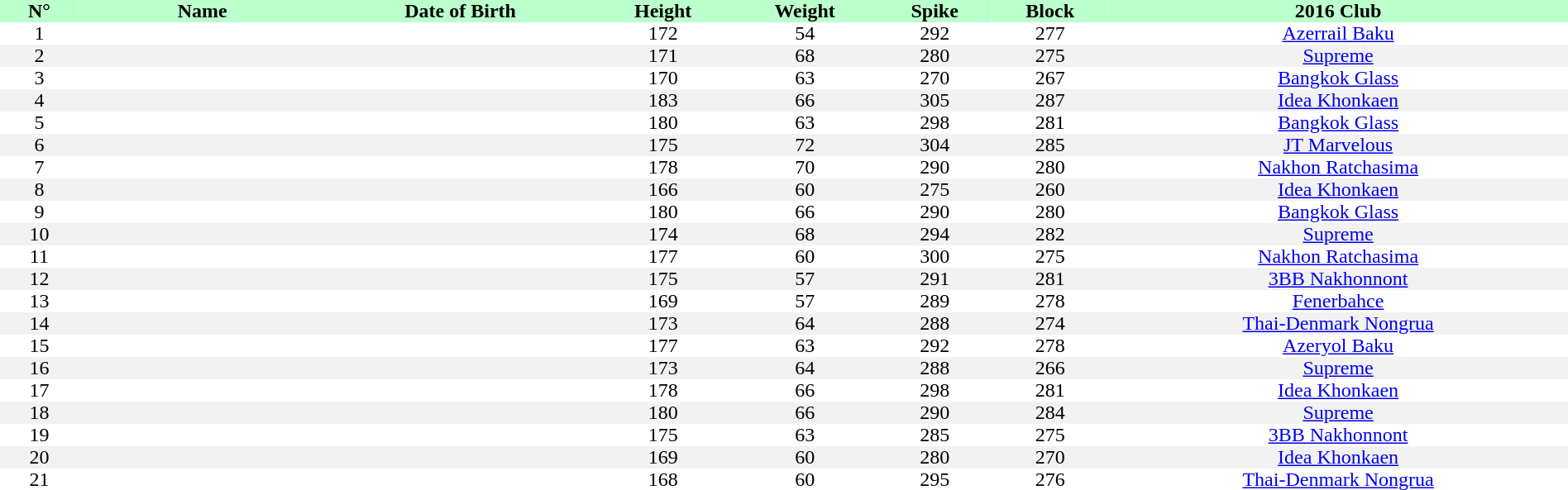<table style="text-align:center; border:none;" cellpadding=0 cellspacing=0 width=100%>
<tr style="background: #bbffcc;">
<th width="5%">N°</th>
<th width=200px>Name</th>
<th>Date of Birth</th>
<th>Height</th>
<th>Weight</th>
<th>Spike</th>
<th>Block</th>
<th>2016 Club</th>
</tr>
<tr>
<td>1</td>
<td></td>
<td></td>
<td>172</td>
<td>54</td>
<td>292</td>
<td>277</td>
<td><a href='#'>Azerrail Baku</a></td>
</tr>
<tr bgcolor="#f2f2f2">
<td>2</td>
<td></td>
<td></td>
<td>171</td>
<td>68</td>
<td>280</td>
<td>275</td>
<td><a href='#'>Supreme</a></td>
</tr>
<tr>
<td>3</td>
<td></td>
<td></td>
<td>170</td>
<td>63</td>
<td>270</td>
<td>267</td>
<td><a href='#'>Bangkok Glass</a></td>
</tr>
<tr bgcolor="#f2f2f2">
<td>4</td>
<td></td>
<td></td>
<td>183</td>
<td>66</td>
<td>305</td>
<td>287</td>
<td><a href='#'>Idea Khonkaen</a></td>
</tr>
<tr>
<td>5</td>
<td></td>
<td></td>
<td>180</td>
<td>63</td>
<td>298</td>
<td>281</td>
<td><a href='#'>Bangkok Glass</a></td>
</tr>
<tr bgcolor="#f2f2f2">
<td>6</td>
<td></td>
<td></td>
<td>175</td>
<td>72</td>
<td>304</td>
<td>285</td>
<td><a href='#'>JT Marvelous</a></td>
</tr>
<tr>
<td>7</td>
<td></td>
<td></td>
<td>178</td>
<td>70</td>
<td>290</td>
<td>280</td>
<td><a href='#'>Nakhon Ratchasima</a></td>
</tr>
<tr bgcolor="#f2f2f2">
<td>8</td>
<td></td>
<td></td>
<td>166</td>
<td>60</td>
<td>275</td>
<td>260</td>
<td><a href='#'>Idea Khonkaen</a></td>
</tr>
<tr>
<td>9</td>
<td></td>
<td></td>
<td>180</td>
<td>66</td>
<td>290</td>
<td>280</td>
<td><a href='#'>Bangkok Glass</a></td>
</tr>
<tr bgcolor="#f2f2f2">
<td>10</td>
<td></td>
<td></td>
<td>174</td>
<td>68</td>
<td>294</td>
<td>282</td>
<td><a href='#'>Supreme</a></td>
</tr>
<tr>
<td>11</td>
<td></td>
<td></td>
<td>177</td>
<td>60</td>
<td>300</td>
<td>275</td>
<td><a href='#'>Nakhon Ratchasima</a></td>
</tr>
<tr bgcolor="#f2f2f2">
<td>12</td>
<td></td>
<td></td>
<td>175</td>
<td>57</td>
<td>291</td>
<td>281</td>
<td><a href='#'>3BB Nakhonnont</a></td>
</tr>
<tr>
<td>13</td>
<td></td>
<td></td>
<td>169</td>
<td>57</td>
<td>289</td>
<td>278</td>
<td><a href='#'>Fenerbahce</a></td>
</tr>
<tr bgcolor="#f2f2f2">
<td>14</td>
<td></td>
<td></td>
<td>173</td>
<td>64</td>
<td>288</td>
<td>274</td>
<td><a href='#'>Thai-Denmark Nongrua</a></td>
</tr>
<tr>
<td>15</td>
<td></td>
<td></td>
<td>177</td>
<td>63</td>
<td>292</td>
<td>278</td>
<td><a href='#'>Azeryol Baku</a></td>
</tr>
<tr bgcolor="#f2f2f2">
<td>16</td>
<td></td>
<td></td>
<td>173</td>
<td>64</td>
<td>288</td>
<td>266</td>
<td><a href='#'>Supreme</a></td>
</tr>
<tr>
<td>17</td>
<td></td>
<td></td>
<td>178</td>
<td>66</td>
<td>298</td>
<td>281</td>
<td><a href='#'>Idea Khonkaen</a></td>
</tr>
<tr bgcolor="#f2f2f2">
<td>18</td>
<td></td>
<td></td>
<td>180</td>
<td>66</td>
<td>290</td>
<td>284</td>
<td><a href='#'>Supreme</a></td>
</tr>
<tr>
<td>19</td>
<td></td>
<td></td>
<td>175</td>
<td>63</td>
<td>285</td>
<td>275</td>
<td><a href='#'>3BB Nakhonnont</a></td>
</tr>
<tr bgcolor="#f2f2f2">
<td>20</td>
<td></td>
<td></td>
<td>169</td>
<td>60</td>
<td>280</td>
<td>270</td>
<td><a href='#'>Idea Khonkaen</a></td>
</tr>
<tr>
<td>21</td>
<td></td>
<td></td>
<td>168</td>
<td>60</td>
<td>295</td>
<td>276</td>
<td><a href='#'>Thai-Denmark Nongrua</a></td>
</tr>
</table>
